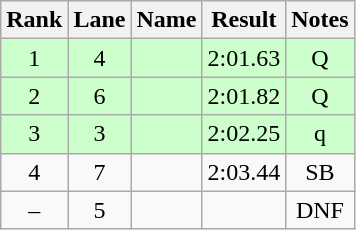<table class="wikitable" style="text-align:center">
<tr>
<th>Rank</th>
<th>Lane</th>
<th>Name</th>
<th>Result</th>
<th>Notes</th>
</tr>
<tr bgcolor=ccffcc>
<td>1</td>
<td>4</td>
<td align="left"></td>
<td>2:01.63</td>
<td>Q</td>
</tr>
<tr bgcolor=ccffcc>
<td>2</td>
<td>6</td>
<td align="left"></td>
<td>2:01.82</td>
<td>Q</td>
</tr>
<tr bgcolor=ccffcc>
<td>3</td>
<td>3</td>
<td align="left"></td>
<td>2:02.25</td>
<td>q</td>
</tr>
<tr>
<td>4</td>
<td>7</td>
<td align="left"></td>
<td>2:03.44</td>
<td>SB</td>
</tr>
<tr>
<td>–</td>
<td>5</td>
<td align="left"></td>
<td></td>
<td>DNF</td>
</tr>
</table>
